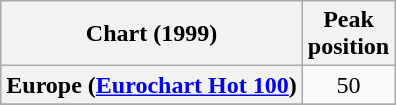<table class="wikitable sortable plainrowheaders" style="text-align:center">
<tr>
<th>Chart (1999)</th>
<th>Peak<br>position</th>
</tr>
<tr>
<th scope="row">Europe (<a href='#'>Eurochart Hot 100</a>)</th>
<td>50</td>
</tr>
<tr>
</tr>
<tr>
</tr>
<tr>
</tr>
</table>
